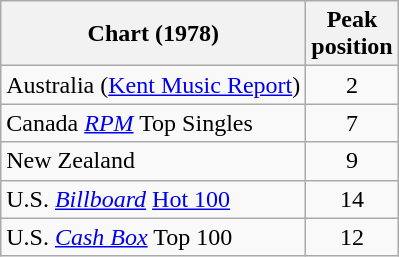<table class="wikitable sortable">
<tr>
<th>Chart (1978)</th>
<th>Peak<br>position</th>
</tr>
<tr>
<td>Australia (<a href='#'>Kent Music Report</a>)</td>
<td align="center">2</td>
</tr>
<tr>
<td>Canada <a href='#'><em>RPM</em></a> Top Singles</td>
<td style="text-align:center;">7</td>
</tr>
<tr>
<td>New Zealand</td>
<td style="text-align:center;">9</td>
</tr>
<tr>
<td>U.S. <em><a href='#'>Billboard</a></em> <a href='#'>Hot 100</a></td>
<td style="text-align:center;">14</td>
</tr>
<tr>
<td>U.S. <em><a href='#'>Cash Box</a></em> Top 100</td>
<td style="text-align:center;">12</td>
</tr>
</table>
